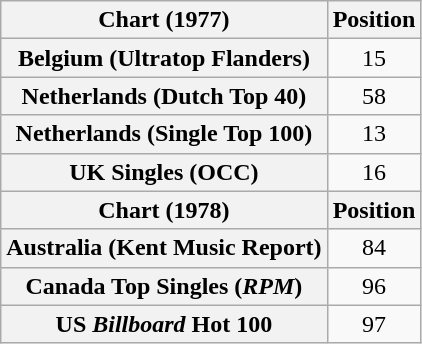<table class="wikitable sortable plainrowheaders" style="text-align:center">
<tr>
<th scope="col">Chart (1977)</th>
<th scope="col">Position</th>
</tr>
<tr>
<th scope="row">Belgium (Ultratop Flanders)</th>
<td>15</td>
</tr>
<tr>
<th scope="row">Netherlands (Dutch Top 40)</th>
<td>58</td>
</tr>
<tr>
<th scope="row">Netherlands (Single Top 100)</th>
<td>13</td>
</tr>
<tr>
<th scope="row">UK Singles (OCC)</th>
<td>16</td>
</tr>
<tr>
<th scope="col">Chart (1978)</th>
<th scope="col">Position</th>
</tr>
<tr>
<th scope="row">Australia (Kent Music Report)</th>
<td>84</td>
</tr>
<tr>
<th scope="row">Canada Top Singles (<em>RPM</em>)</th>
<td>96</td>
</tr>
<tr>
<th scope="row">US <em>Billboard</em> Hot 100</th>
<td>97</td>
</tr>
</table>
